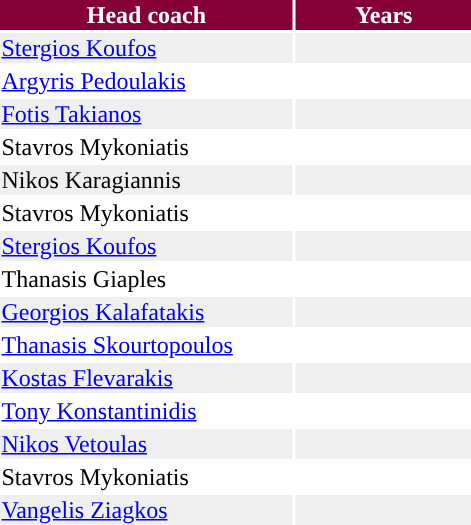<table>
<tr style="color:#FFFFFF; background:#860038">
<th width="50%">Head coach</th>
<th width="30%">Years</th>
</tr>
<tr bgcolor="#EFEFEF">
<td> <a href='#'>Stergios Koufos</a></td>
<td></td>
</tr>
<tr>
<td> <a href='#'>Argyris Pedoulakis</a></td>
<td></td>
</tr>
<tr bgcolor="#EFEFEF">
<td> <a href='#'>Fotis Takianos</a></td>
<td></td>
</tr>
<tr>
<td> Stavros Mykoniatis</td>
<td></td>
</tr>
<tr bgcolor="#EFEFEF">
<td> Nikos Karagiannis</td>
<td></td>
</tr>
<tr>
<td> Stavros Mykoniatis</td>
<td></td>
</tr>
<tr bgcolor="#EFEFEF">
<td> <a href='#'>Stergios Koufos</a></td>
<td></td>
</tr>
<tr>
<td> Thanasis Giaples</td>
<td></td>
</tr>
<tr bgcolor="#EFEFEF">
<td> <a href='#'>Georgios Kalafatakis</a></td>
<td></td>
</tr>
<tr>
<td> <a href='#'>Thanasis Skourtopoulos</a></td>
<td></td>
</tr>
<tr bgcolor="#EFEFEF">
<td> <a href='#'>Kostas Flevarakis</a></td>
<td></td>
</tr>
<tr>
<td>  <a href='#'>Tony Konstantinidis</a></td>
<td></td>
</tr>
<tr bgcolor="#EFEFEF">
<td> <a href='#'>Nikos Vetoulas</a></td>
<td></td>
</tr>
<tr>
<td> Stavros Mykoniatis</td>
<td></td>
</tr>
<tr bgcolor="#EFEFEF">
<td> <a href='#'>Vangelis Ziagkos</a></td>
<td></td>
</tr>
</table>
